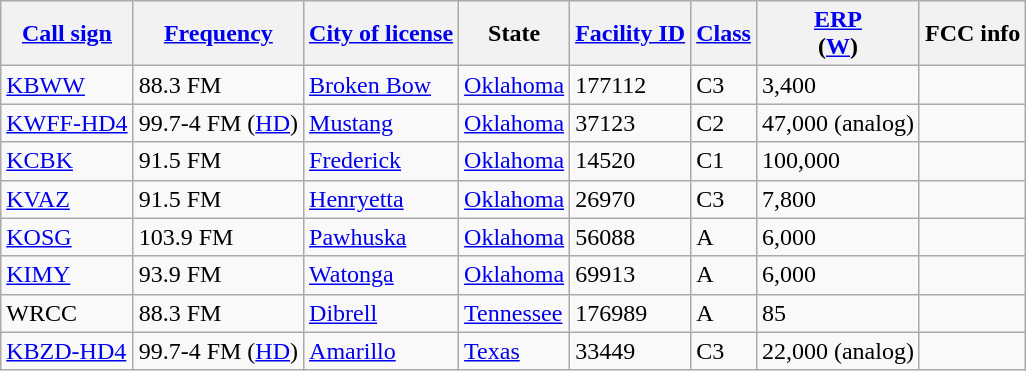<table class="wikitable sortable">
<tr>
<th><a href='#'>Call sign</a></th>
<th data-sort-type="number"><a href='#'>Frequency</a></th>
<th><a href='#'>City of license</a></th>
<th>State</th>
<th><a href='#'>Facility ID</a></th>
<th><a href='#'>Class</a></th>
<th data-sort-type="number"><a href='#'>ERP</a><br>(<a href='#'>W</a>)</th>
<th class="unsortable">FCC info</th>
</tr>
<tr>
<td><a href='#'>KBWW</a></td>
<td>88.3 FM</td>
<td><a href='#'>Broken Bow</a></td>
<td><a href='#'>Oklahoma</a></td>
<td>177112</td>
<td>C3</td>
<td>3,400</td>
<td></td>
</tr>
<tr>
<td><a href='#'>KWFF-HD4</a></td>
<td>99.7-4 FM (<a href='#'>HD</a>)</td>
<td><a href='#'>Mustang</a></td>
<td><a href='#'>Oklahoma</a></td>
<td>37123</td>
<td>C2</td>
<td>47,000 (analog)</td>
<td></td>
</tr>
<tr>
<td><a href='#'>KCBK</a></td>
<td>91.5 FM</td>
<td><a href='#'>Frederick</a></td>
<td><a href='#'>Oklahoma</a></td>
<td>14520</td>
<td>C1</td>
<td>100,000</td>
<td></td>
</tr>
<tr>
<td><a href='#'>KVAZ</a></td>
<td>91.5 FM</td>
<td><a href='#'>Henryetta</a></td>
<td><a href='#'>Oklahoma</a></td>
<td>26970</td>
<td>C3</td>
<td>7,800</td>
<td></td>
</tr>
<tr>
<td><a href='#'>KOSG</a></td>
<td>103.9 FM</td>
<td><a href='#'>Pawhuska</a></td>
<td><a href='#'>Oklahoma</a></td>
<td>56088</td>
<td>A</td>
<td>6,000</td>
<td></td>
</tr>
<tr>
<td><a href='#'>KIMY</a></td>
<td>93.9 FM</td>
<td><a href='#'>Watonga</a></td>
<td><a href='#'>Oklahoma</a></td>
<td>69913</td>
<td>A</td>
<td>6,000</td>
<td></td>
</tr>
<tr>
<td>WRCC</td>
<td>88.3 FM</td>
<td><a href='#'>Dibrell</a></td>
<td><a href='#'>Tennessee</a></td>
<td>176989</td>
<td>A</td>
<td>85</td>
<td></td>
</tr>
<tr>
<td><a href='#'>KBZD-HD4</a></td>
<td>99.7-4 FM (<a href='#'>HD</a>)</td>
<td><a href='#'>Amarillo</a></td>
<td><a href='#'>Texas</a></td>
<td>33449</td>
<td>C3</td>
<td>22,000 (analog)</td>
<td></td>
</tr>
</table>
